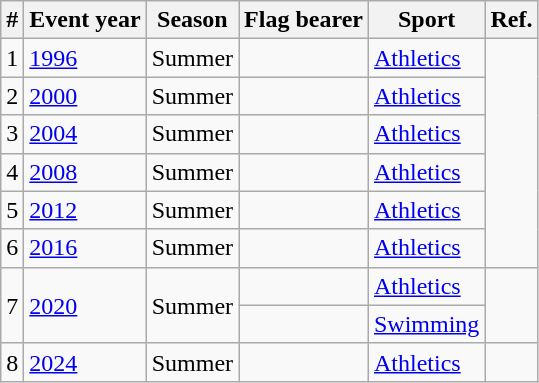<table class="wikitable sortable">
<tr>
<th>#</th>
<th>Event year</th>
<th>Season</th>
<th>Flag bearer</th>
<th>Sport</th>
<th>Ref.</th>
</tr>
<tr>
<td>1</td>
<td><a href='#'>1996</a></td>
<td>Summer</td>
<td></td>
<td><a href='#'>Athletics</a></td>
<td rowspan=6></td>
</tr>
<tr>
<td>2</td>
<td><a href='#'>2000</a></td>
<td>Summer</td>
<td></td>
<td><a href='#'>Athletics</a></td>
</tr>
<tr>
<td>3</td>
<td><a href='#'>2004</a></td>
<td>Summer</td>
<td></td>
<td><a href='#'>Athletics</a></td>
</tr>
<tr>
<td>4</td>
<td><a href='#'>2008</a></td>
<td>Summer</td>
<td></td>
<td><a href='#'>Athletics</a></td>
</tr>
<tr>
<td>5</td>
<td><a href='#'>2012</a></td>
<td>Summer</td>
<td></td>
<td><a href='#'>Athletics</a></td>
</tr>
<tr>
<td>6</td>
<td><a href='#'>2016</a></td>
<td>Summer</td>
<td></td>
<td><a href='#'>Athletics</a></td>
</tr>
<tr>
<td rowspan=2>7</td>
<td rowspan=2><a href='#'>2020</a></td>
<td rowspan=2>Summer</td>
<td></td>
<td><a href='#'>Athletics</a></td>
<td rowspan=2></td>
</tr>
<tr>
<td></td>
<td><a href='#'>Swimming</a></td>
</tr>
<tr>
<td>8</td>
<td><a href='#'>2024</a></td>
<td>Summer</td>
<td></td>
<td><a href='#'>Athletics</a></td>
<td></td>
</tr>
</table>
